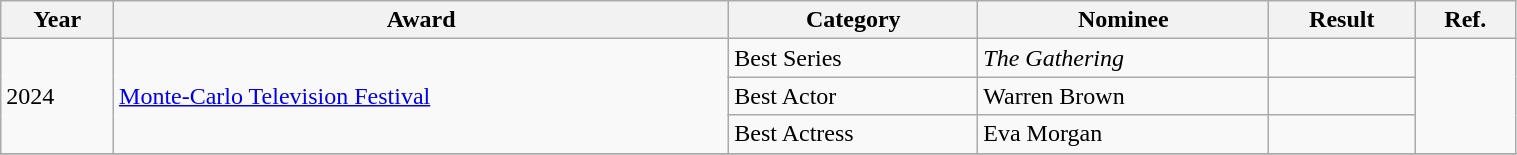<table width="80%" class="wikitable">
<tr>
<th>Year</th>
<th>Award</th>
<th>Category</th>
<th>Nominee</th>
<th>Result</th>
<th>Ref.</th>
</tr>
<tr>
<td rowspan="3">2024</td>
<td rowspan="3"><a href='#'>Monte-Carlo Television Festival</a></td>
<td>Best Series</td>
<td><em>The Gathering</em></td>
<td></td>
<td rowspan="3"></td>
</tr>
<tr>
<td>Best Actor</td>
<td>Warren Brown</td>
<td></td>
</tr>
<tr>
<td>Best Actress</td>
<td>Eva Morgan</td>
<td></td>
</tr>
<tr>
</tr>
</table>
